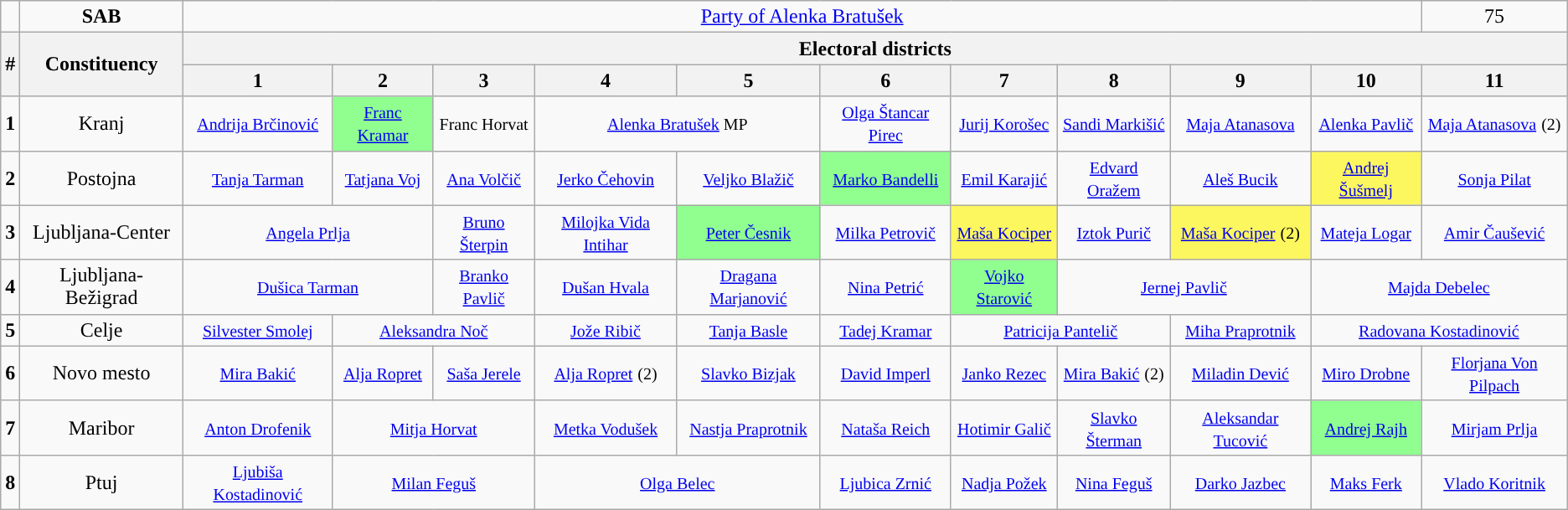<table class="wikitable" style="text-align: center;">
<tr>
<td style="background:"></td>
<td><strong>SAB</strong></td>
<td colspan="10"><a href='#'>Party of Alenka Bratušek</a><br></td>
<td>75<br></td>
</tr>
<tr>
<th rowspan="2">#</th>
<th rowspan="2">Constituency</th>
<th colspan="11">Electoral districts</th>
</tr>
<tr>
<th>1</th>
<th>2</th>
<th>3</th>
<th>4</th>
<th>5</th>
<th>6</th>
<th>7</th>
<th>8</th>
<th>9</th>
<th>10</th>
<th>11</th>
</tr>
<tr>
<td style="text-align:center;"><strong>1</strong></td>
<td>Kranj</td>
<td><a href='#'><small>Andrija Brčinović</small></a></td>
<td style="background:#90FF90;"><a href='#'><small>Franc Kramar</small></a></td>
<td><small>Franc Horvat</small></td>
<td colspan="2"><small><a href='#'>Alenka Bratušek</a> MP</small></td>
<td><a href='#'><small>Olga Štancar Pirec</small></a></td>
<td><a href='#'><small>Jurij Korošec</small></a></td>
<td><a href='#'><small>Sandi Markišić</small></a></td>
<td><a href='#'><small>Maja Atanasova</small></a></td>
<td><a href='#'><small>Alenka Pavlič</small></a></td>
<td><a href='#'><small>Maja Atanasova</small></a> <small>(2)</small></td>
</tr>
<tr>
<td style="text-align:center;"><strong>2</strong></td>
<td>Postojna</td>
<td><a href='#'><small>Tanja Tarman</small></a></td>
<td><a href='#'><small>Tatjana Voj</small></a></td>
<td><a href='#'><small>Ana Volčič</small></a></td>
<td><a href='#'><small>Jerko Čehovin</small></a></td>
<td><a href='#'><small>Veljko Blažič</small></a></td>
<td style="background:#90FF90;"><a href='#'><small>Marko Bandelli</small></a></td>
<td><a href='#'><small>Emil Karajić</small></a></td>
<td><a href='#'><small>Edvard Oražem</small></a></td>
<td><a href='#'><small>Aleš Bucik</small></a></td>
<td style="background:#FCF75E;"><a href='#'><small>Andrej Šušmelj</small></a></td>
<td><a href='#'><small>Sonja Pilat</small></a></td>
</tr>
<tr>
<td style="text-align:center;"><strong>3</strong></td>
<td>Ljubljana-Center</td>
<td colspan="2"><a href='#'><small>Angela Prlja</small></a></td>
<td><a href='#'><small>Bruno Šterpin</small></a></td>
<td><a href='#'><small>Milojka Vida Intihar</small></a></td>
<td style="background:#90FF90;"><a href='#'><small>Peter Česnik</small></a></td>
<td><a href='#'><small>Milka Petrovič</small></a></td>
<td style="background:#FCF75E;"><a href='#'><small>Maša Kociper</small></a></td>
<td><a href='#'><small>Iztok Purič</small></a></td>
<td style="background:#FCF75E;"><a href='#'><small>Maša Kociper</small></a> <small>(2)</small></td>
<td><a href='#'><small>Mateja Logar</small></a></td>
<td><a href='#'><small>Amir Čaušević</small></a></td>
</tr>
<tr>
<td style="text-align:center;"><strong>4</strong></td>
<td>Ljubljana-Bežigrad</td>
<td colspan="2"><a href='#'><small>Dušica Tarman</small></a></td>
<td><a href='#'><small>Branko Pavlič</small></a></td>
<td><a href='#'><small>Dušan Hvala</small></a></td>
<td><a href='#'><small>Dragana Marjanović</small></a></td>
<td><a href='#'><small>Nina Petrić</small></a></td>
<td style="background:#90FF90;"><a href='#'><small>Vojko Starović</small></a></td>
<td colspan="2"><a href='#'><small>Jernej Pavlič</small></a></td>
<td colspan="2"><a href='#'><small>Majda Debelec</small></a></td>
</tr>
<tr>
<td style="text-align:center;"><strong>5</strong></td>
<td>Celje</td>
<td><a href='#'><small>Silvester Smolej</small></a></td>
<td colspan="2"><a href='#'><small>Aleksandra Noč</small></a></td>
<td><a href='#'><small>Jože Ribič</small></a></td>
<td><a href='#'><small>Tanja Basle</small></a></td>
<td><a href='#'><small>Tadej Kramar</small></a></td>
<td colspan="2"><a href='#'><small>Patricija Pantelič</small></a></td>
<td><a href='#'><small>Miha Praprotnik</small></a></td>
<td colspan="2"><a href='#'><small>Radovana Kostadinović</small></a></td>
</tr>
<tr>
<td style="text-align:center;"><strong>6</strong></td>
<td>Novo mesto</td>
<td><a href='#'><small>Mira Bakić</small></a></td>
<td><a href='#'><small>Alja Ropret</small></a></td>
<td><a href='#'><small>Saša Jerele</small></a></td>
<td><a href='#'><small>Alja Ropret</small></a> <small>(2)</small></td>
<td><a href='#'><small>Slavko Bizjak</small></a></td>
<td><a href='#'><small>David Imperl</small></a></td>
<td><small><a href='#'>Janko Rezec</a></small></td>
<td><a href='#'><small>Mira Bakić</small></a> <small>(2)</small></td>
<td><a href='#'><small>Miladin Dević</small></a></td>
<td><a href='#'><small>Miro Drobne</small></a></td>
<td><a href='#'><small>Florjana Von Pilpach</small></a></td>
</tr>
<tr>
<td style="text-align:center;"><strong>7</strong></td>
<td>Maribor</td>
<td><a href='#'><small>Anton Drofenik</small></a></td>
<td colspan="2"><a href='#'><small>Mitja Horvat</small></a></td>
<td><a href='#'><small>Metka Vodušek</small></a></td>
<td><a href='#'><small>Nastja Praprotnik</small></a></td>
<td><a href='#'><small>Nataša Reich</small></a></td>
<td><a href='#'><small>Hotimir Galič</small></a></td>
<td><a href='#'><small>Slavko Šterman</small></a></td>
<td><a href='#'><small>Aleksandar Tucović</small></a></td>
<td style="background:#90FF90;"><a href='#'><small>Andrej Rajh</small></a></td>
<td><a href='#'><small>Mirjam Prlja</small></a></td>
</tr>
<tr>
<td style="text-align:center;"><strong>8</strong></td>
<td>Ptuj</td>
<td><a href='#'><small>Ljubiša Kostadinović</small></a></td>
<td colspan="2"><a href='#'><small>Milan Feguš</small></a></td>
<td colspan="2"><a href='#'><small>Olga Belec</small></a></td>
<td><a href='#'><small>Ljubica Zrnić</small></a></td>
<td><a href='#'><small>Nadja Požek</small></a></td>
<td><a href='#'><small>Nina Feguš</small></a></td>
<td><a href='#'><small>Darko Jazbec</small></a></td>
<td><a href='#'><small>Maks Ferk</small></a></td>
<td><a href='#'><small>Vlado Koritnik</small></a></td>
</tr>
</table>
